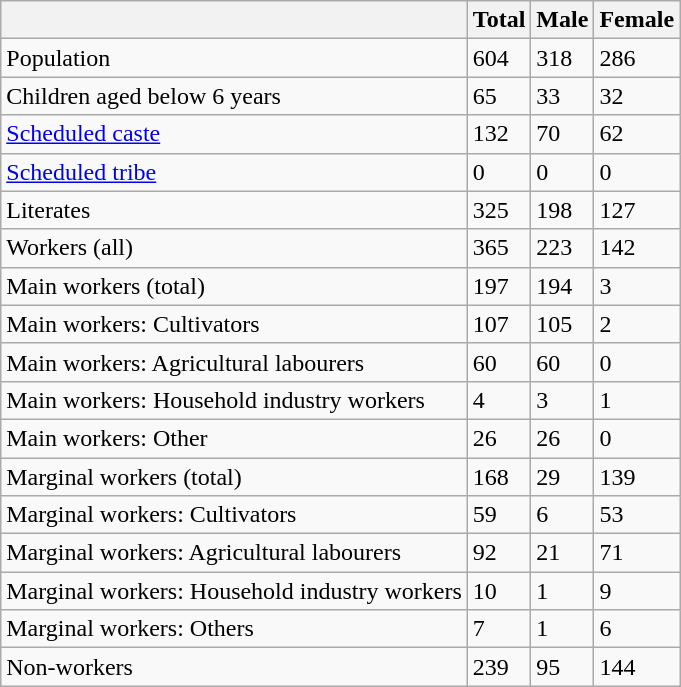<table class="wikitable sortable">
<tr>
<th></th>
<th>Total</th>
<th>Male</th>
<th>Female</th>
</tr>
<tr>
<td>Population</td>
<td>604</td>
<td>318</td>
<td>286</td>
</tr>
<tr>
<td>Children aged below 6 years</td>
<td>65</td>
<td>33</td>
<td>32</td>
</tr>
<tr>
<td><a href='#'>Scheduled caste</a></td>
<td>132</td>
<td>70</td>
<td>62</td>
</tr>
<tr>
<td><a href='#'>Scheduled tribe</a></td>
<td>0</td>
<td>0</td>
<td>0</td>
</tr>
<tr>
<td>Literates</td>
<td>325</td>
<td>198</td>
<td>127</td>
</tr>
<tr>
<td>Workers (all)</td>
<td>365</td>
<td>223</td>
<td>142</td>
</tr>
<tr>
<td>Main workers (total)</td>
<td>197</td>
<td>194</td>
<td>3</td>
</tr>
<tr>
<td>Main workers: Cultivators</td>
<td>107</td>
<td>105</td>
<td>2</td>
</tr>
<tr>
<td>Main workers: Agricultural labourers</td>
<td>60</td>
<td>60</td>
<td>0</td>
</tr>
<tr>
<td>Main workers: Household industry workers</td>
<td>4</td>
<td>3</td>
<td>1</td>
</tr>
<tr>
<td>Main workers: Other</td>
<td>26</td>
<td>26</td>
<td>0</td>
</tr>
<tr>
<td>Marginal workers (total)</td>
<td>168</td>
<td>29</td>
<td>139</td>
</tr>
<tr>
<td>Marginal workers: Cultivators</td>
<td>59</td>
<td>6</td>
<td>53</td>
</tr>
<tr>
<td>Marginal workers: Agricultural labourers</td>
<td>92</td>
<td>21</td>
<td>71</td>
</tr>
<tr>
<td>Marginal workers: Household industry workers</td>
<td>10</td>
<td>1</td>
<td>9</td>
</tr>
<tr>
<td>Marginal workers: Others</td>
<td>7</td>
<td>1</td>
<td>6</td>
</tr>
<tr>
<td>Non-workers</td>
<td>239</td>
<td>95</td>
<td>144</td>
</tr>
</table>
